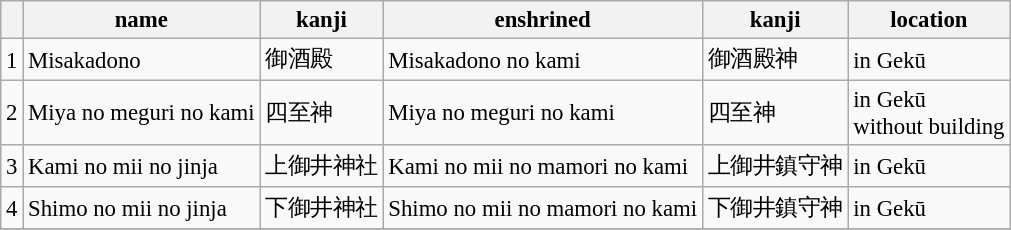<table class="wikitable" style="margin-bottom: 1.5em; font-size: 95%;">
<tr>
<th></th>
<th>name</th>
<th>kanji</th>
<th>enshrined</th>
<th>kanji</th>
<th>location</th>
</tr>
<tr>
<td>1</td>
<td>Misakadono</td>
<td>御酒殿</td>
<td>Misakadono no kami</td>
<td>御酒殿神</td>
<td>in Gekū</td>
</tr>
<tr>
<td>2</td>
<td>Miya no meguri no kami</td>
<td>四至神</td>
<td>Miya no meguri no kami</td>
<td>四至神</td>
<td>in Gekū<br>without building</td>
</tr>
<tr>
<td>3</td>
<td>Kami no mii no jinja</td>
<td>上御井神社</td>
<td>Kami no mii no mamori no kami</td>
<td>上御井鎮守神</td>
<td>in Gekū</td>
</tr>
<tr>
<td>4</td>
<td>Shimo no mii no jinja</td>
<td>下御井神社</td>
<td>Shimo no mii no mamori no kami</td>
<td>下御井鎮守神</td>
<td>in Gekū</td>
</tr>
<tr>
</tr>
</table>
